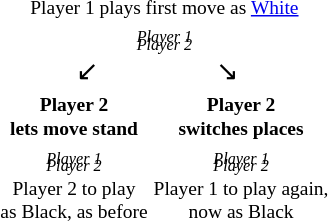<table style="float:right; margin: 0 0 1ex 1em; font-size:small; line-height:1.2; text-align:center">
<tr>
<td></td>
</tr>
<tr>
<td colspan="2">Player 1 plays first move as <a href='#'>White</a></td>
</tr>
<tr>
<td colspan="2" style="font-size:smaller; line-height:0.5"><br><em>Player 1</em>
<div>

</div>
<em>Player 2</em></td>
</tr>
<tr style="font-size:large">
<td> ↙</td>
<td>↘ </td>
</tr>
<tr>
<td><strong>Player 2<br> lets move stand</strong></td>
<td><strong>Player 2<br> switches places</strong></td>
</tr>
<tr style="font-size:smaller; line-height:0.5">
<td><br><em>Player 1</em>
<div>

</div>
<em>Player 2</em></td>
<td><br><em>Player 1</em>
<div>

</div>
<em>Player 2</em></td>
</tr>
<tr>
<td>Player 2 to play<br>as Black, as before</td>
<td>Player 1 to play again,<br>now as Black</td>
</tr>
</table>
